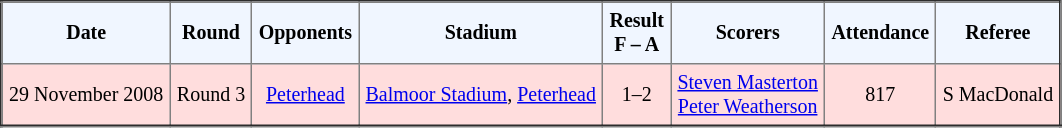<table border="2" cellpadding="4" style="border-collapse:collapse; text-align:center; font-size:smaller;">
<tr style="background:#f0f6ff;">
<th><strong>Date</strong></th>
<th><strong>Round</strong></th>
<th><strong>Opponents</strong></th>
<th><strong>Stadium</strong></th>
<th><strong>Result<br>F – A</strong></th>
<th><strong>Scorers</strong></th>
<th><strong>Attendance</strong></th>
<th><strong>Referee</strong></th>
</tr>
<tr bgcolor="ffdddd">
<td>29 November 2008</td>
<td>Round 3</td>
<td><a href='#'>Peterhead</a></td>
<td><a href='#'>Balmoor Stadium</a>, <a href='#'>Peterhead</a></td>
<td>1–2</td>
<td><a href='#'>Steven Masterton</a>  <br> <a href='#'>Peter Weatherson</a> </td>
<td>817</td>
<td>S MacDonald</td>
</tr>
</table>
